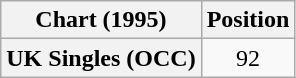<table class="wikitable plainrowheaders" style="text-align:center">
<tr>
<th scope="col">Chart (1995)</th>
<th scope="col">Position</th>
</tr>
<tr>
<th scope="row">UK Singles (OCC)</th>
<td>92</td>
</tr>
</table>
